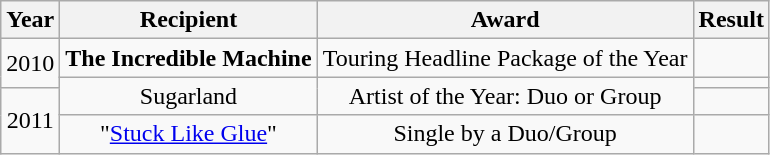<table class="wikitable" style="text-align:center">
<tr>
<th>Year</th>
<th>Recipient</th>
<th>Award</th>
<th>Result</th>
</tr>
<tr>
<td rowspan="2">2010</td>
<td><strong>The Incredible Machine</strong></td>
<td>Touring Headline Package of the Year</td>
<td></td>
</tr>
<tr>
<td rowspan="2">Sugarland</td>
<td rowspan="2">Artist of the Year: Duo or Group</td>
<td></td>
</tr>
<tr>
<td rowspan="2">2011</td>
<td></td>
</tr>
<tr>
<td>"<a href='#'>Stuck Like Glue</a>"</td>
<td>Single by a Duo/Group</td>
<td></td>
</tr>
</table>
